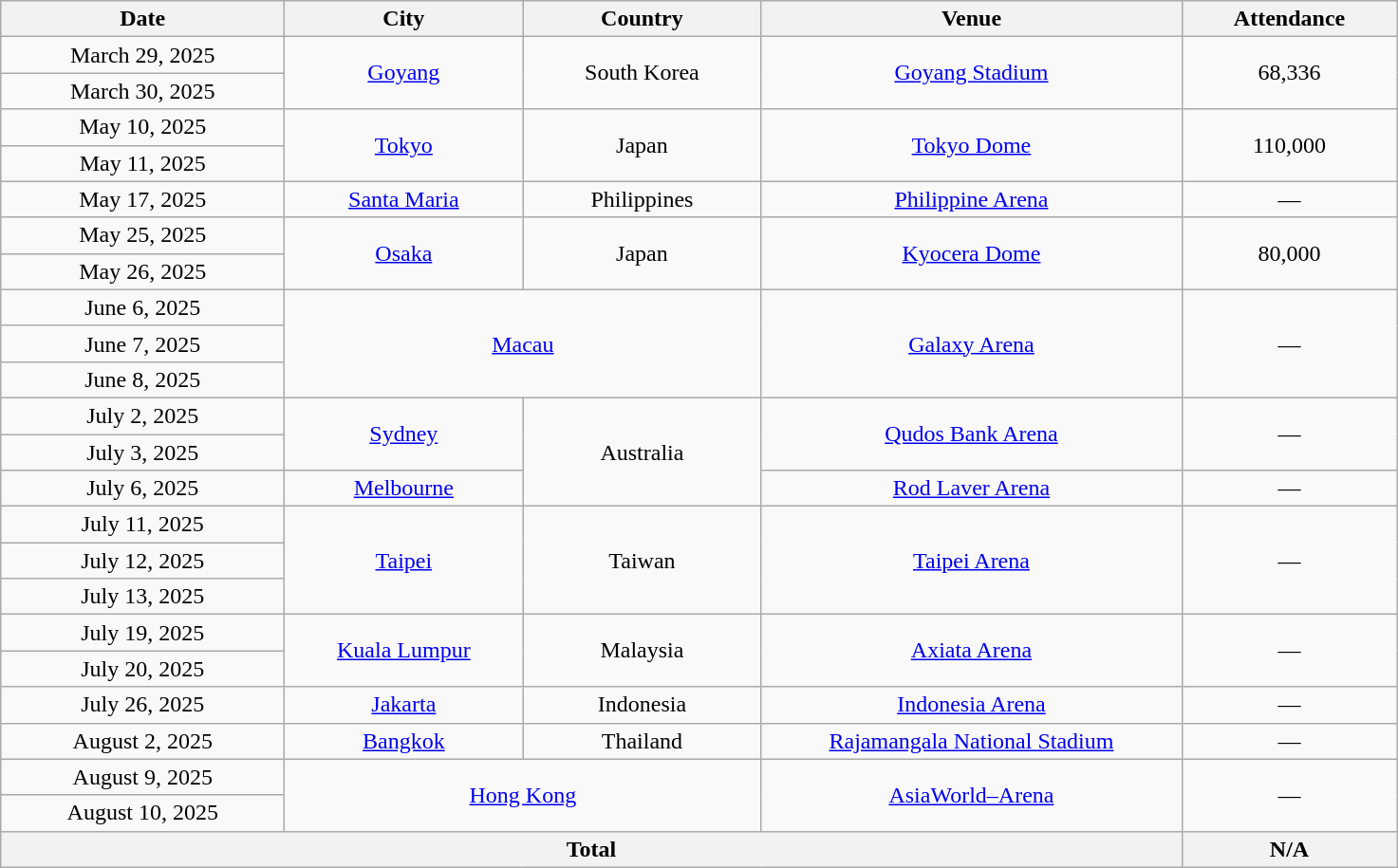<table class="wikitable plainrowheaders" style="text-align:center;">
<tr>
<th scope="col" style="width:12em;">Date</th>
<th scope="col" style="width:10em;">City</th>
<th scope="col" style="width:10em;">Country</th>
<th scope="col" style="width:18em;">Venue</th>
<th scope="col" style="width:9em;">Attendance</th>
</tr>
<tr>
<td scope="row" style="text-align:center">March 29, 2025</td>
<td rowspan="2"><a href='#'>Goyang</a></td>
<td rowspan="2">South Korea</td>
<td rowspan="2"><a href='#'>Goyang Stadium</a></td>
<td rowspan="2">68,336</td>
</tr>
<tr>
<td scope="row" style="text-align:center">March 30, 2025</td>
</tr>
<tr>
<td scope="row" style="text-align:center">May 10, 2025</td>
<td rowspan="2"><a href='#'>Tokyo</a></td>
<td rowspan="2">Japan</td>
<td rowspan="2"><a href='#'>Tokyo Dome</a></td>
<td rowspan="2">110,000</td>
</tr>
<tr>
<td scope="row" style="text-align:center">May 11, 2025</td>
</tr>
<tr>
<td scope="row" style="text-align:center">May 17, 2025</td>
<td><a href='#'>Santa Maria</a></td>
<td>Philippines</td>
<td><a href='#'>Philippine Arena</a></td>
<td>—</td>
</tr>
<tr>
<td scope="row" style="text-align:center">May 25, 2025</td>
<td rowspan="2"><a href='#'>Osaka</a></td>
<td rowspan="2">Japan</td>
<td rowspan="2"><a href='#'>Kyocera Dome</a></td>
<td rowspan="2">80,000</td>
</tr>
<tr>
<td scope="row" style="text-align:center">May 26, 2025</td>
</tr>
<tr>
<td scope="row" style="text-align:center">June 6, 2025</td>
<td colspan="2" rowspan="3"><a href='#'>Macau</a></td>
<td rowspan="3"><a href='#'>Galaxy Arena</a></td>
<td rowspan="3">—</td>
</tr>
<tr>
<td scope="row" style="text-align:center">June 7, 2025</td>
</tr>
<tr>
<td scope="row" style="text-align:center">June 8, 2025</td>
</tr>
<tr>
<td style="text-align: center;">July 2, 2025</td>
<td rowspan="2"><a href='#'>Sydney</a></td>
<td rowspan="3">Australia</td>
<td rowspan="2"><a href='#'>Qudos Bank Arena</a></td>
<td rowspan="2">—</td>
</tr>
<tr>
<td style="text-align: center;">July 3, 2025</td>
</tr>
<tr>
<td style="text-align: center;">July 6, 2025</td>
<td><a href='#'>Melbourne</a></td>
<td><a href='#'>Rod Laver Arena</a></td>
<td>—</td>
</tr>
<tr>
<td scope="row" style="text-align:center">July 11, 2025</td>
<td rowspan="3"><a href='#'>Taipei</a></td>
<td rowspan="3">Taiwan</td>
<td rowspan="3"><a href='#'>Taipei Arena</a></td>
<td rowspan="3">—</td>
</tr>
<tr>
<td scope="row" style="text-align:center">July 12, 2025</td>
</tr>
<tr>
<td scope="row" style="text-align:center">July 13, 2025</td>
</tr>
<tr>
<td scope="row" style="text-align:center">July 19, 2025</td>
<td rowspan="2"><a href='#'>Kuala Lumpur</a></td>
<td rowspan="2">Malaysia</td>
<td rowspan="2"><a href='#'>Axiata Arena</a></td>
<td rowspan="2">—</td>
</tr>
<tr>
<td scope="row" style="text-align:center">July 20, 2025</td>
</tr>
<tr>
<td scope="row" style="text-align:center">July 26, 2025</td>
<td><a href='#'>Jakarta</a></td>
<td>Indonesia</td>
<td><a href='#'>Indonesia Arena</a></td>
<td>—</td>
</tr>
<tr>
<td>August 2, 2025</td>
<td><a href='#'>Bangkok</a></td>
<td>Thailand</td>
<td><a href='#'>Rajamangala National Stadium</a></td>
<td>—</td>
</tr>
<tr>
<td scope="row" style="text-align:center">August 9, 2025</td>
<td colspan="2" rowspan="2"><a href='#'>Hong Kong</a></td>
<td rowspan="2"><a href='#'>AsiaWorld–Arena</a></td>
<td rowspan="2">—</td>
</tr>
<tr>
<td scope="row" style="text-align:center">August 10, 2025</td>
</tr>
<tr>
<th colspan="4">Total</th>
<th>N/A</th>
</tr>
</table>
